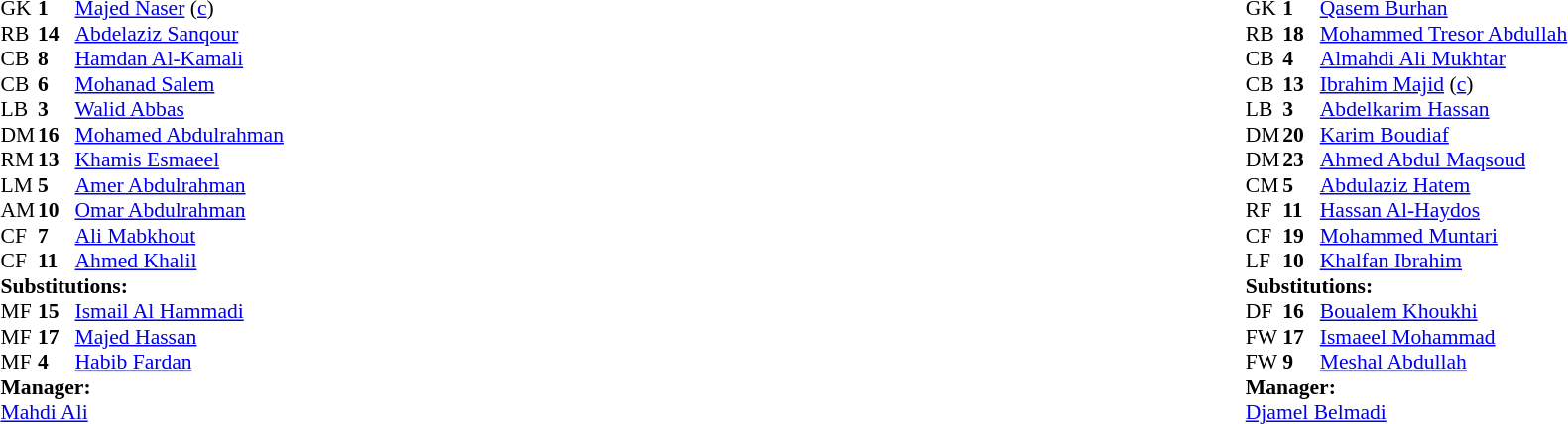<table width="100%">
<tr>
<td valign="top" width="40%"><br><table style="font-size:90%;" cellspacing="0" cellpadding="0">
<tr>
<th width="25"></th>
<th width="25"></th>
</tr>
<tr>
<td>GK</td>
<td><strong>1</strong></td>
<td><a href='#'>Majed Naser</a> (<a href='#'>c</a>)</td>
</tr>
<tr>
<td>RB</td>
<td><strong>14</strong></td>
<td><a href='#'>Abdelaziz Sanqour</a></td>
</tr>
<tr>
<td>CB</td>
<td><strong>8</strong></td>
<td><a href='#'>Hamdan Al-Kamali</a></td>
<td></td>
</tr>
<tr>
<td>CB</td>
<td><strong>6</strong></td>
<td><a href='#'>Mohanad Salem</a></td>
</tr>
<tr>
<td>LB</td>
<td><strong>3</strong></td>
<td><a href='#'>Walid Abbas</a></td>
<td></td>
</tr>
<tr>
<td>DM</td>
<td><strong>16</strong></td>
<td><a href='#'>Mohamed Abdulrahman</a></td>
<td></td>
<td></td>
</tr>
<tr>
<td>RM</td>
<td><strong>13</strong></td>
<td><a href='#'>Khamis Esmaeel</a></td>
</tr>
<tr>
<td>LM</td>
<td><strong>5</strong></td>
<td><a href='#'>Amer Abdulrahman</a></td>
<td></td>
<td></td>
</tr>
<tr>
<td>AM</td>
<td><strong>10</strong></td>
<td><a href='#'>Omar Abdulrahman</a></td>
</tr>
<tr>
<td>CF</td>
<td><strong>7</strong></td>
<td><a href='#'>Ali Mabkhout</a></td>
</tr>
<tr>
<td>CF</td>
<td><strong>11</strong></td>
<td><a href='#'>Ahmed Khalil</a></td>
<td></td>
<td></td>
</tr>
<tr>
<td colspan=3><strong>Substitutions:</strong></td>
</tr>
<tr>
<td>MF</td>
<td><strong>15</strong></td>
<td><a href='#'>Ismail Al Hammadi</a></td>
<td></td>
<td></td>
</tr>
<tr>
<td>MF</td>
<td><strong>17</strong></td>
<td><a href='#'>Majed Hassan</a></td>
<td></td>
<td></td>
</tr>
<tr>
<td>MF</td>
<td><strong>4</strong></td>
<td><a href='#'>Habib Fardan</a></td>
<td></td>
<td></td>
</tr>
<tr>
<td colspan=3><strong>Manager:</strong></td>
</tr>
<tr>
<td colspan=4><a href='#'>Mahdi Ali</a></td>
</tr>
</table>
</td>
<td valign="top"></td>
<td valign="top" width="50%"><br><table style="font-size:90%;" cellspacing="0" cellpadding="0" align="center">
<tr>
<th width=25></th>
<th width=25></th>
</tr>
<tr>
<td>GK</td>
<td><strong>1</strong></td>
<td><a href='#'>Qasem Burhan</a></td>
</tr>
<tr>
<td>RB</td>
<td><strong>18</strong></td>
<td><a href='#'>Mohammed Tresor Abdullah</a></td>
</tr>
<tr>
<td>CB</td>
<td><strong>4</strong></td>
<td><a href='#'>Almahdi Ali Mukhtar</a></td>
</tr>
<tr>
<td>CB</td>
<td><strong>13</strong></td>
<td><a href='#'>Ibrahim Majid</a> (<a href='#'>c</a>)</td>
</tr>
<tr>
<td>LB</td>
<td><strong>3</strong></td>
<td><a href='#'>Abdelkarim Hassan</a></td>
</tr>
<tr>
<td>DM</td>
<td><strong>20</strong></td>
<td><a href='#'>Karim Boudiaf</a></td>
<td></td>
<td></td>
</tr>
<tr>
<td>DM</td>
<td><strong>23</strong></td>
<td><a href='#'>Ahmed Abdul Maqsoud</a></td>
<td></td>
</tr>
<tr>
<td>CM</td>
<td><strong>5</strong></td>
<td><a href='#'>Abdulaziz Hatem</a></td>
</tr>
<tr>
<td>RF</td>
<td><strong>11</strong></td>
<td><a href='#'>Hassan Al-Haydos</a></td>
</tr>
<tr>
<td>CF</td>
<td><strong>19</strong></td>
<td><a href='#'>Mohammed Muntari</a></td>
<td></td>
<td></td>
</tr>
<tr>
<td>LF</td>
<td><strong>10</strong></td>
<td><a href='#'>Khalfan Ibrahim</a></td>
<td></td>
<td></td>
</tr>
<tr>
<td colspan=3><strong>Substitutions:</strong></td>
</tr>
<tr>
<td>DF</td>
<td><strong>16</strong></td>
<td><a href='#'>Boualem Khoukhi</a></td>
<td></td>
<td></td>
</tr>
<tr>
<td>FW</td>
<td><strong>17</strong></td>
<td><a href='#'>Ismaeel Mohammad</a></td>
<td></td>
<td></td>
</tr>
<tr>
<td>FW</td>
<td><strong>9</strong></td>
<td><a href='#'>Meshal Abdullah</a></td>
<td></td>
<td></td>
</tr>
<tr>
<td colspan=3><strong>Manager:</strong></td>
</tr>
<tr>
<td colspan=4> <a href='#'>Djamel Belmadi</a></td>
</tr>
</table>
</td>
</tr>
</table>
